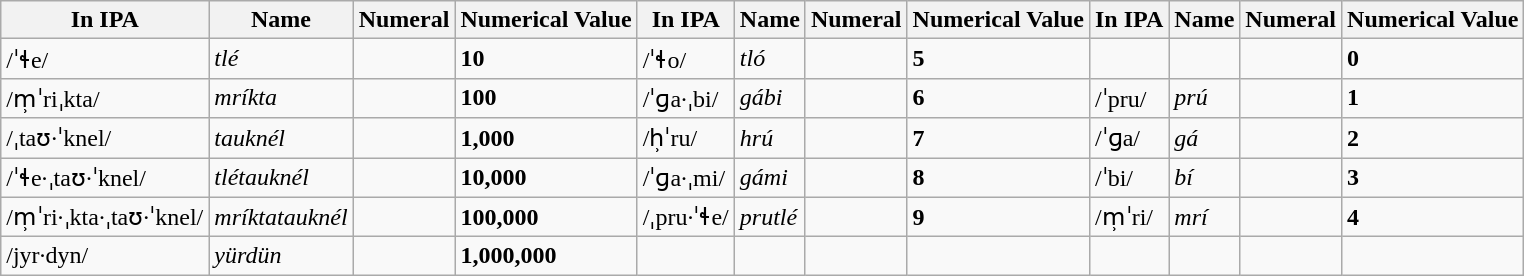<table class="wikitable">
<tr>
<th>In IPA</th>
<th>Name</th>
<th>Numeral</th>
<th>Numerical Value</th>
<th>In IPA</th>
<th>Name</th>
<th>Numeral</th>
<th>Numerical Value</th>
<th>In IPA</th>
<th>Name</th>
<th>Numeral</th>
<th>Numerical Value</th>
</tr>
<tr>
<td>/ˈɬe/</td>
<td><em>tlé</em></td>
<td></td>
<td><strong>10</strong></td>
<td>/ˈɬo/</td>
<td><em>tló</em></td>
<td></td>
<td><strong>5</strong></td>
<td></td>
<td></td>
<td></td>
<td><strong>0</strong></td>
</tr>
<tr>
<td>/m̹ˈriˌkta/</td>
<td><em>mríkta</em></td>
<td></td>
<td><strong>100</strong></td>
<td>/ˈɡa·ˌbi/</td>
<td><em>gábi</em></td>
<td></td>
<td><strong>6</strong></td>
<td>/ˈpru/</td>
<td><em>prú</em></td>
<td></td>
<td><strong>1</strong></td>
</tr>
<tr>
<td>/ˌtaʊ·ˈknel/</td>
<td><em>tauknél</em></td>
<td></td>
<td><strong>1,000</strong></td>
<td>/h̹ˈru/</td>
<td><em>hrú</em></td>
<td></td>
<td><strong>7</strong></td>
<td>/ˈɡa/</td>
<td><em>gá</em></td>
<td></td>
<td><strong>2</strong></td>
</tr>
<tr>
<td>/ˈɬe·ˌtaʊ·ˈknel/</td>
<td><em>tlétauknél</em></td>
<td></td>
<td><strong>10,000</strong></td>
<td>/ˈɡa·ˌmi/</td>
<td><em>gámi</em></td>
<td></td>
<td><strong>8</strong></td>
<td>/ˈbi/</td>
<td><em>bí</em></td>
<td></td>
<td><strong>3</strong></td>
</tr>
<tr>
<td>/m̹ˈri·ˌkta·ˌtaʊ·ˈknel/</td>
<td><em>mríktatauknél</em></td>
<td></td>
<td><strong>100,000</strong></td>
<td>/ˌpru·ˈɬe/</td>
<td><em>prutlé</em></td>
<td></td>
<td><strong>9</strong></td>
<td>/m̹ˈri/</td>
<td><em>mrí</em></td>
<td></td>
<td><strong>4</strong></td>
</tr>
<tr>
<td>/jyr·dyn/</td>
<td><em>yürdün</em></td>
<td></td>
<td><strong>1,000,000</strong></td>
<td></td>
<td></td>
<td></td>
<td></td>
<td></td>
<td></td>
<td></td>
<td></td>
</tr>
</table>
